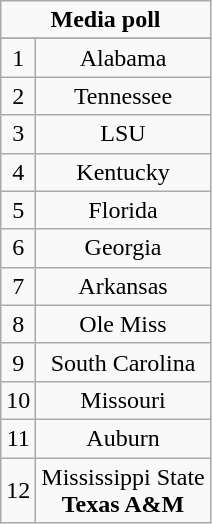<table class="wikitable">
<tr align="center">
<td align="center" Colspan="3"><strong>Media poll</strong></td>
</tr>
<tr align="center">
</tr>
<tr align="center">
<td>1</td>
<td>Alabama</td>
</tr>
<tr align="center">
<td>2</td>
<td>Tennessee</td>
</tr>
<tr align="center">
<td>3</td>
<td>LSU</td>
</tr>
<tr align="center">
<td>4</td>
<td>Kentucky</td>
</tr>
<tr align="center">
<td>5</td>
<td>Florida</td>
</tr>
<tr align="center">
<td>6</td>
<td>Georgia</td>
</tr>
<tr align="center">
<td>7</td>
<td>Arkansas</td>
</tr>
<tr align="center">
<td>8</td>
<td>Ole Miss</td>
</tr>
<tr align="center">
<td>9</td>
<td>South Carolina</td>
</tr>
<tr align="center">
<td>10</td>
<td>Missouri</td>
</tr>
<tr align="center">
<td>11</td>
<td>Auburn</td>
</tr>
<tr align="center">
<td>12</td>
<td>Mississippi State<br><strong>Texas A&M</strong></td>
</tr>
</table>
